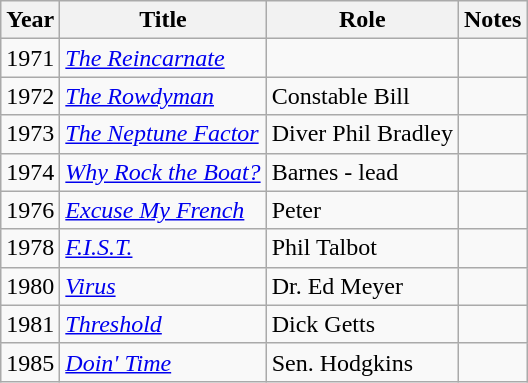<table class="wikitable">
<tr>
<th>Year</th>
<th>Title</th>
<th>Role</th>
<th>Notes</th>
</tr>
<tr>
<td>1971</td>
<td><em><a href='#'>The Reincarnate</a></em></td>
<td></td>
<td></td>
</tr>
<tr>
<td>1972</td>
<td><em><a href='#'>The Rowdyman</a></em></td>
<td>Constable Bill</td>
<td></td>
</tr>
<tr>
<td>1973</td>
<td><em><a href='#'>The Neptune Factor</a></em></td>
<td>Diver Phil Bradley</td>
<td></td>
</tr>
<tr>
<td>1974</td>
<td><em><a href='#'>Why Rock the Boat?</a></em></td>
<td>Barnes - lead</td>
<td></td>
</tr>
<tr>
<td>1976</td>
<td><em><a href='#'>Excuse My French</a></em></td>
<td>Peter</td>
<td></td>
</tr>
<tr>
<td>1978</td>
<td><em><a href='#'>F.I.S.T.</a></em></td>
<td>Phil Talbot</td>
<td></td>
</tr>
<tr>
<td>1980</td>
<td><em><a href='#'>Virus</a></em></td>
<td>Dr. Ed Meyer</td>
<td></td>
</tr>
<tr>
<td>1981</td>
<td><em><a href='#'>Threshold</a></em></td>
<td>Dick Getts</td>
<td></td>
</tr>
<tr>
<td>1985</td>
<td><em><a href='#'>Doin' Time</a></em></td>
<td>Sen. Hodgkins</td>
<td></td>
</tr>
</table>
